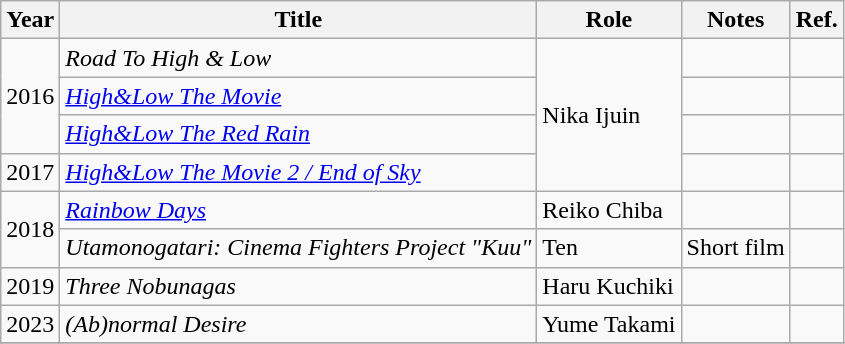<table class="wikitable">
<tr>
<th>Year</th>
<th>Title</th>
<th>Role</th>
<th>Notes</th>
<th>Ref.</th>
</tr>
<tr>
<td rowspan="3">2016</td>
<td><em>Road To High & Low</em></td>
<td rowspan="4">Nika Ijuin</td>
<td></td>
<td></td>
</tr>
<tr>
<td><em><a href='#'>High&Low The Movie</a></em></td>
<td></td>
<td></td>
</tr>
<tr>
<td><em><a href='#'>High&Low The Red Rain</a></em></td>
<td></td>
<td></td>
</tr>
<tr>
<td>2017</td>
<td><em><a href='#'>High&Low The Movie 2 / End of Sky</a></em></td>
<td></td>
<td></td>
</tr>
<tr>
<td rowspan="2">2018</td>
<td><em><a href='#'>Rainbow Days</a></em></td>
<td>Reiko Chiba</td>
<td></td>
<td></td>
</tr>
<tr>
<td><em>Utamonogatari: Cinema Fighters Project "Kuu"</em></td>
<td>Ten</td>
<td>Short film</td>
<td></td>
</tr>
<tr>
<td>2019</td>
<td><em>Three Nobunagas</em></td>
<td>Haru Kuchiki</td>
<td></td>
<td></td>
</tr>
<tr>
<td>2023</td>
<td><em>(Ab)normal Desire</em></td>
<td>Yume Takami</td>
<td></td>
<td></td>
</tr>
<tr>
</tr>
</table>
